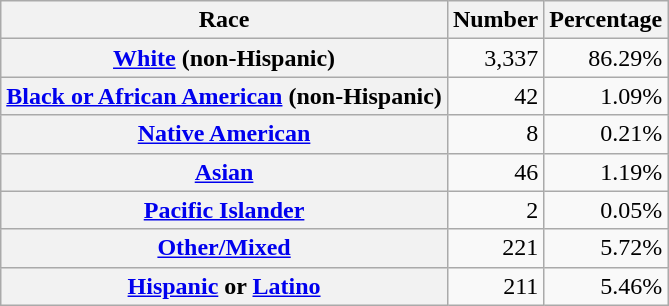<table class="wikitable" style="text-align:right">
<tr>
<th scope="col">Race</th>
<th scope="col">Number</th>
<th scope="col">Percentage</th>
</tr>
<tr>
<th scope="row"><a href='#'>White</a> (non-Hispanic)</th>
<td>3,337</td>
<td>86.29%</td>
</tr>
<tr>
<th scope="row"><a href='#'>Black or African American</a> (non-Hispanic)</th>
<td>42</td>
<td>1.09%</td>
</tr>
<tr>
<th scope="row"><a href='#'>Native American</a></th>
<td>8</td>
<td>0.21%</td>
</tr>
<tr>
<th scope="row"><a href='#'>Asian</a></th>
<td>46</td>
<td>1.19%</td>
</tr>
<tr>
<th scope="row"><a href='#'>Pacific Islander</a></th>
<td>2</td>
<td>0.05%</td>
</tr>
<tr>
<th scope="row"><a href='#'>Other/Mixed</a></th>
<td>221</td>
<td>5.72%</td>
</tr>
<tr>
<th scope="row"><a href='#'>Hispanic</a> or <a href='#'>Latino</a></th>
<td>211</td>
<td>5.46%</td>
</tr>
</table>
